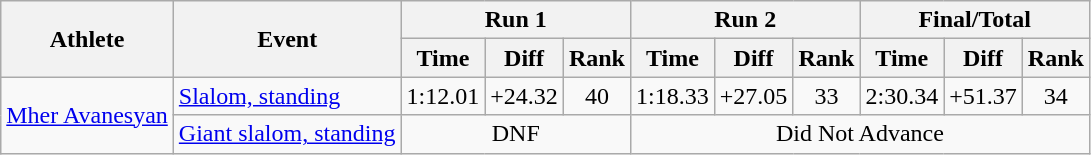<table class="wikitable" style="font-size:100%">
<tr>
<th rowspan="2">Athlete</th>
<th rowspan="2">Event</th>
<th colspan="3">Run 1</th>
<th colspan="3">Run 2</th>
<th colspan="3">Final/Total</th>
</tr>
<tr>
<th>Time</th>
<th>Diff</th>
<th>Rank</th>
<th>Time</th>
<th>Diff</th>
<th>Rank</th>
<th>Time</th>
<th>Diff</th>
<th>Rank</th>
</tr>
<tr>
<td rowspan=2><a href='#'>Mher Avanesyan</a></td>
<td><a href='#'>Slalom, standing</a></td>
<td align="center">1:12.01</td>
<td align="center">+24.32</td>
<td align="center">40</td>
<td align="center">1:18.33</td>
<td align="center">+27.05</td>
<td align="center">33</td>
<td align="center">2:30.34</td>
<td align="center">+51.37</td>
<td align="center">34</td>
</tr>
<tr>
<td><a href='#'>Giant slalom, standing</a></td>
<td align="center" colspan=3>DNF</td>
<td align="center" colspan=6>Did Not Advance</td>
</tr>
</table>
